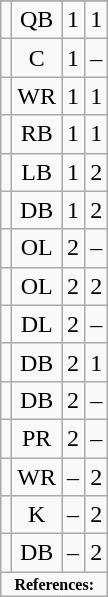<table class="wikitable sortable sortable" style="text-align: center">
<tr align=center>
</tr>
<tr>
<td></td>
<td>QB</td>
<td>1</td>
<td>1</td>
</tr>
<tr>
<td></td>
<td>C</td>
<td>1</td>
<td data-sort-value="3">–</td>
</tr>
<tr>
<td></td>
<td>WR</td>
<td>1</td>
<td>1</td>
</tr>
<tr>
<td></td>
<td>RB</td>
<td>1</td>
<td>1</td>
</tr>
<tr>
<td></td>
<td>LB</td>
<td>1</td>
<td>2</td>
</tr>
<tr>
<td></td>
<td>DB</td>
<td>1</td>
<td>2</td>
</tr>
<tr>
<td></td>
<td>OL</td>
<td>2</td>
<td data-sort-value="3">–</td>
</tr>
<tr>
<td></td>
<td>OL</td>
<td>2</td>
<td>2</td>
</tr>
<tr>
<td></td>
<td>DL</td>
<td>2</td>
<td data-sort-value="3">–</td>
</tr>
<tr>
<td></td>
<td>DB</td>
<td>2</td>
<td>1</td>
</tr>
<tr>
<td></td>
<td>DB</td>
<td>2</td>
<td data-sort-value="3">–</td>
</tr>
<tr>
<td></td>
<td>PR</td>
<td>2</td>
<td data-sort-value="3">–</td>
</tr>
<tr>
<td></td>
<td>WR</td>
<td data-sort-value="3">–</td>
<td>2</td>
</tr>
<tr>
<td></td>
<td>K</td>
<td data-sort-value="3">–</td>
<td>2</td>
</tr>
<tr>
<td></td>
<td>DB</td>
<td data-sort-value="3">–</td>
<td>2</td>
</tr>
<tr class="sortbottom">
<td colspan="4"  style="font-size:8pt; text-align:center;"><strong>References:</strong></td>
</tr>
</table>
